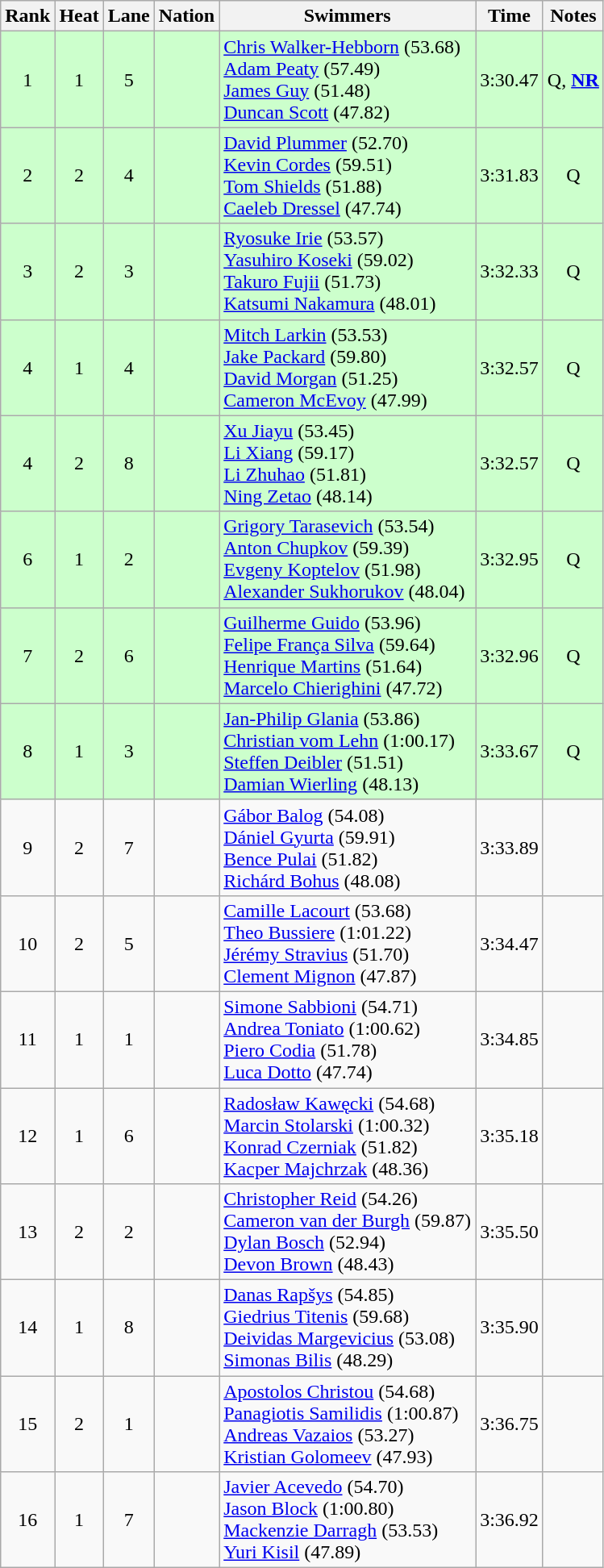<table class="wikitable sortable" style="text-align:center">
<tr>
<th>Rank</th>
<th>Heat</th>
<th>Lane</th>
<th>Nation</th>
<th>Swimmers</th>
<th>Time</th>
<th>Notes</th>
</tr>
<tr style="background:#cfc;">
<td>1</td>
<td>1</td>
<td>5</td>
<td align=left></td>
<td align=left><a href='#'>Chris Walker-Hebborn</a> (53.68)<br><a href='#'>Adam Peaty</a> (57.49)<br><a href='#'>James Guy</a> (51.48)<br><a href='#'>Duncan Scott</a> (47.82)</td>
<td>3:30.47</td>
<td>Q, <strong><a href='#'>NR</a></strong></td>
</tr>
<tr style="background:#cfc;">
<td>2</td>
<td>2</td>
<td>4</td>
<td align=left></td>
<td align=left><a href='#'>David Plummer</a> (52.70)<br><a href='#'>Kevin Cordes</a> (59.51)<br><a href='#'>Tom Shields</a> (51.88)<br><a href='#'>Caeleb Dressel</a> (47.74)</td>
<td>3:31.83</td>
<td>Q</td>
</tr>
<tr style="background:#cfc;">
<td>3</td>
<td>2</td>
<td>3</td>
<td align=left></td>
<td align=left><a href='#'>Ryosuke Irie</a> (53.57)<br><a href='#'>Yasuhiro Koseki</a> (59.02)<br><a href='#'>Takuro Fujii</a> (51.73)<br><a href='#'>Katsumi Nakamura</a> (48.01)</td>
<td>3:32.33</td>
<td>Q</td>
</tr>
<tr style="background:#cfc;">
<td>4</td>
<td>1</td>
<td>4</td>
<td align=left></td>
<td align=left><a href='#'>Mitch Larkin</a> (53.53)<br><a href='#'>Jake Packard</a> (59.80)<br><a href='#'>David Morgan</a> (51.25)<br><a href='#'>Cameron McEvoy</a> (47.99)</td>
<td>3:32.57</td>
<td>Q</td>
</tr>
<tr style="background:#cfc;">
<td>4</td>
<td>2</td>
<td>8</td>
<td align=left></td>
<td align=left><a href='#'>Xu Jiayu</a> (53.45)<br><a href='#'>Li Xiang</a> (59.17)<br><a href='#'>Li Zhuhao</a> (51.81)<br><a href='#'>Ning Zetao</a> (48.14)</td>
<td>3:32.57</td>
<td>Q</td>
</tr>
<tr style="background:#cfc;">
<td>6</td>
<td>1</td>
<td>2</td>
<td align=left></td>
<td align=left><a href='#'>Grigory Tarasevich</a> (53.54)<br><a href='#'>Anton Chupkov</a> (59.39)<br><a href='#'>Evgeny Koptelov</a> (51.98)<br><a href='#'>Alexander Sukhorukov</a> (48.04)</td>
<td>3:32.95</td>
<td>Q</td>
</tr>
<tr style="background:#cfc;">
<td>7</td>
<td>2</td>
<td>6</td>
<td align=left></td>
<td align=left><a href='#'>Guilherme Guido</a> (53.96)<br><a href='#'>Felipe França Silva</a> (59.64)<br><a href='#'>Henrique Martins</a> (51.64)<br><a href='#'>Marcelo Chierighini</a> (47.72)</td>
<td>3:32.96</td>
<td>Q</td>
</tr>
<tr style="background:#cfc;">
<td>8</td>
<td>1</td>
<td>3</td>
<td align=left></td>
<td align=left><a href='#'>Jan-Philip Glania</a> (53.86) <br><a href='#'>Christian vom Lehn</a> (1:00.17)<br><a href='#'>Steffen Deibler</a> (51.51)<br><a href='#'>Damian Wierling</a> (48.13)</td>
<td>3:33.67</td>
<td>Q</td>
</tr>
<tr>
<td>9</td>
<td>2</td>
<td>7</td>
<td align=left></td>
<td align=left><a href='#'>Gábor Balog</a> (54.08)<br><a href='#'>Dániel Gyurta</a> (59.91)<br><a href='#'>Bence Pulai</a> (51.82)<br><a href='#'>Richárd Bohus</a> (48.08)</td>
<td>3:33.89</td>
<td></td>
</tr>
<tr>
<td>10</td>
<td>2</td>
<td>5</td>
<td align=left></td>
<td align=left><a href='#'>Camille Lacourt</a> (53.68)<br><a href='#'>Theo Bussiere</a> (1:01.22)<br><a href='#'>Jérémy Stravius</a> (51.70)<br><a href='#'>Clement Mignon</a> (47.87)</td>
<td>3:34.47</td>
<td></td>
</tr>
<tr>
<td>11</td>
<td>1</td>
<td>1</td>
<td align=left></td>
<td align=left><a href='#'>Simone Sabbioni</a> (54.71)<br><a href='#'>Andrea Toniato</a> (1:00.62)<br><a href='#'>Piero Codia</a> (51.78)<br><a href='#'>Luca Dotto</a> (47.74)</td>
<td>3:34.85</td>
<td></td>
</tr>
<tr>
<td>12</td>
<td>1</td>
<td>6</td>
<td align=left></td>
<td align=left><a href='#'>Radosław Kawęcki</a> (54.68)<br><a href='#'>Marcin Stolarski</a> (1:00.32)<br><a href='#'>Konrad Czerniak</a> (51.82)<br><a href='#'>Kacper Majchrzak</a> (48.36)</td>
<td>3:35.18</td>
<td></td>
</tr>
<tr>
<td>13</td>
<td>2</td>
<td>2</td>
<td align=left></td>
<td align=left><a href='#'>Christopher Reid</a> (54.26)<br><a href='#'>Cameron van der Burgh</a> (59.87)<br><a href='#'>Dylan Bosch</a> (52.94)<br><a href='#'>Devon Brown</a> (48.43)</td>
<td>3:35.50</td>
<td></td>
</tr>
<tr>
<td>14</td>
<td>1</td>
<td>8</td>
<td align=left></td>
<td align=left><a href='#'>Danas Rapšys</a> (54.85)<br><a href='#'>Giedrius Titenis</a> (59.68)<br><a href='#'>Deividas Margevicius</a> (53.08)<br><a href='#'>Simonas Bilis</a> (48.29)</td>
<td>3:35.90</td>
<td></td>
</tr>
<tr>
<td>15</td>
<td>2</td>
<td>1</td>
<td align=left></td>
<td align=left><a href='#'>Apostolos Christou</a> (54.68)<br><a href='#'>Panagiotis Samilidis</a> (1:00.87)<br><a href='#'>Andreas Vazaios</a> (53.27)<br><a href='#'>Kristian Golomeev</a> (47.93)</td>
<td>3:36.75</td>
<td></td>
</tr>
<tr>
<td>16</td>
<td>1</td>
<td>7</td>
<td align=left></td>
<td align=left><a href='#'>Javier Acevedo</a> (54.70)<br><a href='#'>Jason Block</a> (1:00.80)<br><a href='#'>Mackenzie Darragh</a> (53.53)<br><a href='#'>Yuri Kisil</a> (47.89)</td>
<td>3:36.92</td>
<td></td>
</tr>
</table>
